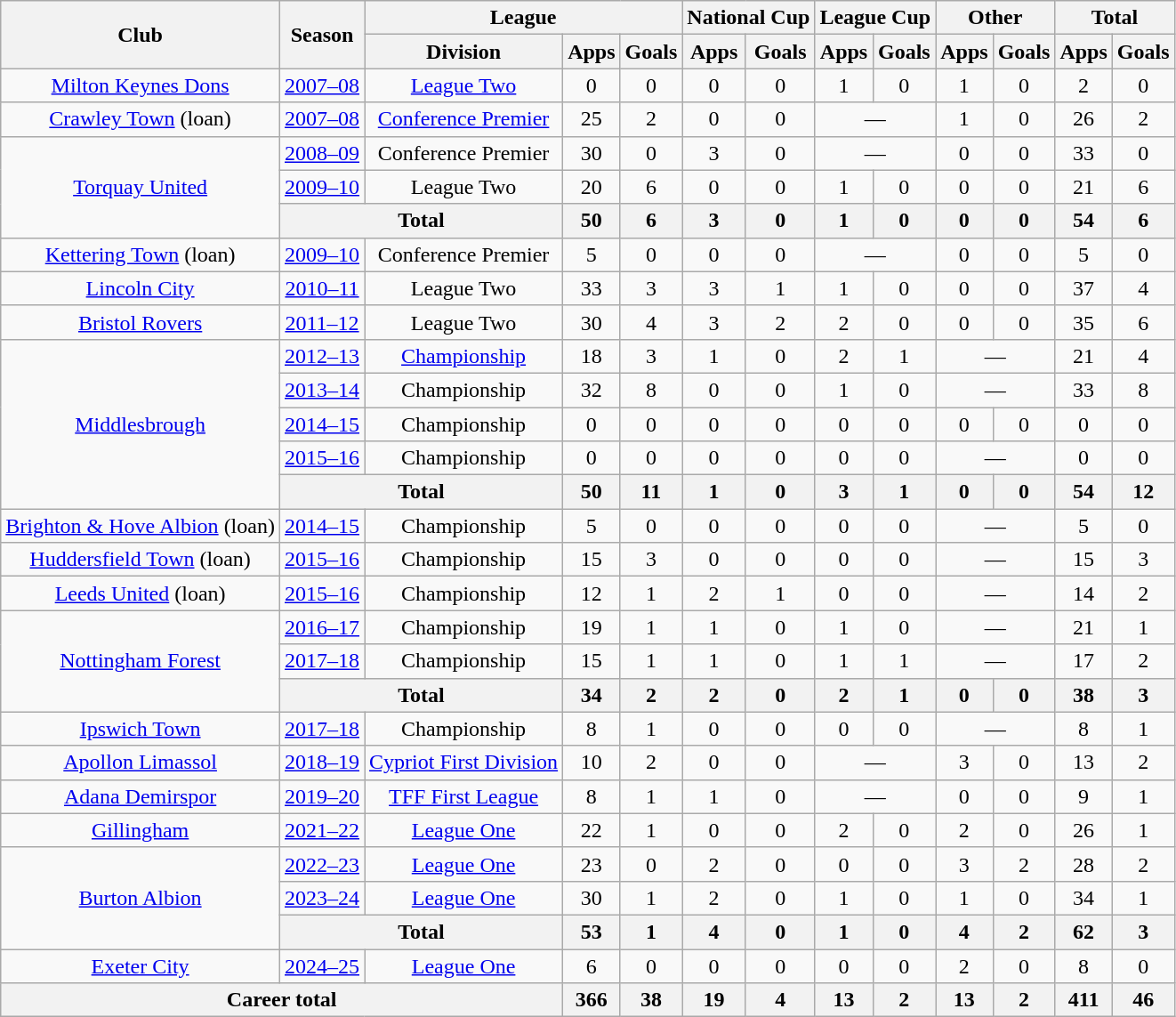<table class="wikitable" style="text-align: center;">
<tr>
<th rowspan="2">Club</th>
<th rowspan="2">Season</th>
<th colspan="3">League</th>
<th colspan="2">National Cup</th>
<th colspan="2">League Cup</th>
<th colspan="2">Other</th>
<th colspan="2">Total</th>
</tr>
<tr>
<th>Division</th>
<th>Apps</th>
<th>Goals</th>
<th>Apps</th>
<th>Goals</th>
<th>Apps</th>
<th>Goals</th>
<th>Apps</th>
<th>Goals</th>
<th>Apps</th>
<th>Goals</th>
</tr>
<tr>
<td rowspan="1" valign="center"><a href='#'>Milton Keynes Dons</a></td>
<td><a href='#'>2007–08</a></td>
<td><a href='#'>League Two</a></td>
<td>0</td>
<td>0</td>
<td>0</td>
<td>0</td>
<td>1</td>
<td>0</td>
<td>1</td>
<td>0</td>
<td>2</td>
<td>0</td>
</tr>
<tr>
<td rowspan="1" valign="center"><a href='#'>Crawley Town</a> (loan)</td>
<td><a href='#'>2007–08</a></td>
<td><a href='#'>Conference Premier</a></td>
<td>25</td>
<td>2</td>
<td>0</td>
<td>0</td>
<td colspan="2">—</td>
<td>1</td>
<td>0</td>
<td>26</td>
<td>2</td>
</tr>
<tr>
<td rowspan="3" valign="center"><a href='#'>Torquay United</a></td>
<td><a href='#'>2008–09</a></td>
<td>Conference Premier</td>
<td>30</td>
<td>0</td>
<td>3</td>
<td>0</td>
<td colspan="2">—</td>
<td>0</td>
<td>0</td>
<td>33</td>
<td>0</td>
</tr>
<tr>
<td><a href='#'>2009–10</a></td>
<td>League Two</td>
<td>20</td>
<td>6</td>
<td>0</td>
<td>0</td>
<td>1</td>
<td>0</td>
<td>0</td>
<td>0</td>
<td>21</td>
<td>6</td>
</tr>
<tr>
<th colspan="2">Total</th>
<th>50</th>
<th>6</th>
<th>3</th>
<th>0</th>
<th>1</th>
<th>0</th>
<th>0</th>
<th>0</th>
<th>54</th>
<th>6</th>
</tr>
<tr>
<td rowspan="1" valign="center"><a href='#'>Kettering Town</a> (loan)</td>
<td><a href='#'>2009–10</a></td>
<td>Conference Premier</td>
<td>5</td>
<td>0</td>
<td>0</td>
<td>0</td>
<td colspan="2">—</td>
<td>0</td>
<td>0</td>
<td>5</td>
<td>0</td>
</tr>
<tr>
<td rowspan="1" valign="center"><a href='#'>Lincoln City</a></td>
<td><a href='#'>2010–11</a></td>
<td>League Two</td>
<td>33</td>
<td>3</td>
<td>3</td>
<td>1</td>
<td>1</td>
<td>0</td>
<td>0</td>
<td>0</td>
<td>37</td>
<td>4</td>
</tr>
<tr>
<td rowspan="1" valign="center"><a href='#'>Bristol Rovers</a></td>
<td><a href='#'>2011–12</a></td>
<td>League Two</td>
<td>30</td>
<td>4</td>
<td>3</td>
<td>2</td>
<td>2</td>
<td>0</td>
<td>0</td>
<td>0</td>
<td>35</td>
<td>6</td>
</tr>
<tr>
<td rowspan="5" valign="center"><a href='#'>Middlesbrough</a></td>
<td><a href='#'>2012–13</a></td>
<td><a href='#'>Championship</a></td>
<td>18</td>
<td>3</td>
<td>1</td>
<td>0</td>
<td>2</td>
<td>1</td>
<td colspan="2">—</td>
<td>21</td>
<td>4</td>
</tr>
<tr>
<td><a href='#'>2013–14</a></td>
<td>Championship</td>
<td>32</td>
<td>8</td>
<td>0</td>
<td>0</td>
<td>1</td>
<td>0</td>
<td colspan="2">—</td>
<td>33</td>
<td>8</td>
</tr>
<tr>
<td><a href='#'>2014–15</a></td>
<td>Championship</td>
<td>0</td>
<td>0</td>
<td>0</td>
<td>0</td>
<td>0</td>
<td>0</td>
<td>0</td>
<td>0</td>
<td>0</td>
<td>0</td>
</tr>
<tr>
<td><a href='#'>2015–16</a></td>
<td>Championship</td>
<td>0</td>
<td>0</td>
<td>0</td>
<td>0</td>
<td>0</td>
<td>0</td>
<td colspan="2">—</td>
<td>0</td>
<td>0</td>
</tr>
<tr>
<th colspan="2">Total</th>
<th>50</th>
<th>11</th>
<th>1</th>
<th>0</th>
<th>3</th>
<th>1</th>
<th>0</th>
<th>0</th>
<th>54</th>
<th>12</th>
</tr>
<tr>
<td><a href='#'>Brighton & Hove Albion</a> (loan)</td>
<td><a href='#'>2014–15</a></td>
<td>Championship</td>
<td>5</td>
<td>0</td>
<td>0</td>
<td>0</td>
<td>0</td>
<td>0</td>
<td colspan="2">—</td>
<td>5</td>
<td>0</td>
</tr>
<tr>
<td><a href='#'>Huddersfield Town</a> (loan)</td>
<td><a href='#'>2015–16</a></td>
<td>Championship</td>
<td>15</td>
<td>3</td>
<td>0</td>
<td>0</td>
<td>0</td>
<td>0</td>
<td colspan="2">—</td>
<td>15</td>
<td>3</td>
</tr>
<tr>
<td><a href='#'>Leeds United</a> (loan)</td>
<td><a href='#'>2015–16</a></td>
<td>Championship</td>
<td>12</td>
<td>1</td>
<td>2</td>
<td>1</td>
<td>0</td>
<td>0</td>
<td colspan="2">—</td>
<td>14</td>
<td>2</td>
</tr>
<tr>
<td rowspan="3"><a href='#'>Nottingham Forest</a></td>
<td><a href='#'>2016–17</a></td>
<td>Championship</td>
<td>19</td>
<td>1</td>
<td>1</td>
<td>0</td>
<td>1</td>
<td>0</td>
<td colspan="2">—</td>
<td>21</td>
<td>1</td>
</tr>
<tr>
<td><a href='#'>2017–18</a></td>
<td>Championship</td>
<td>15</td>
<td>1</td>
<td>1</td>
<td>0</td>
<td>1</td>
<td>1</td>
<td colspan="2">—</td>
<td>17</td>
<td>2</td>
</tr>
<tr>
<th colspan="2">Total</th>
<th>34</th>
<th>2</th>
<th>2</th>
<th>0</th>
<th>2</th>
<th>1</th>
<th>0</th>
<th>0</th>
<th>38</th>
<th>3</th>
</tr>
<tr>
<td><a href='#'>Ipswich Town</a></td>
<td><a href='#'>2017–18</a></td>
<td>Championship</td>
<td>8</td>
<td>1</td>
<td>0</td>
<td>0</td>
<td>0</td>
<td>0</td>
<td colspan="2">—</td>
<td>8</td>
<td>1</td>
</tr>
<tr>
<td><a href='#'>Apollon Limassol</a></td>
<td><a href='#'>2018–19</a></td>
<td><a href='#'>Cypriot First Division</a></td>
<td>10</td>
<td>2</td>
<td>0</td>
<td>0</td>
<td colspan="2">—</td>
<td>3</td>
<td>0</td>
<td>13</td>
<td>2</td>
</tr>
<tr>
<td><a href='#'>Adana Demirspor</a></td>
<td><a href='#'>2019–20</a></td>
<td><a href='#'>TFF First League</a></td>
<td>8</td>
<td>1</td>
<td>1</td>
<td>0</td>
<td colspan="2">—</td>
<td>0</td>
<td>0</td>
<td>9</td>
<td>1</td>
</tr>
<tr>
<td><a href='#'>Gillingham</a></td>
<td><a href='#'>2021–22</a></td>
<td><a href='#'>League One</a></td>
<td>22</td>
<td>1</td>
<td>0</td>
<td>0</td>
<td>2</td>
<td>0</td>
<td>2</td>
<td>0</td>
<td>26</td>
<td>1</td>
</tr>
<tr>
<td rowspan="3"><a href='#'>Burton Albion</a></td>
<td><a href='#'>2022–23</a></td>
<td><a href='#'>League One</a></td>
<td>23</td>
<td>0</td>
<td>2</td>
<td>0</td>
<td>0</td>
<td>0</td>
<td>3</td>
<td>2</td>
<td>28</td>
<td>2</td>
</tr>
<tr>
<td><a href='#'>2023–24</a></td>
<td><a href='#'>League One</a></td>
<td>30</td>
<td>1</td>
<td>2</td>
<td>0</td>
<td>1</td>
<td>0</td>
<td>1</td>
<td>0</td>
<td>34</td>
<td>1</td>
</tr>
<tr>
<th colspan="2">Total</th>
<th>53</th>
<th>1</th>
<th>4</th>
<th>0</th>
<th>1</th>
<th>0</th>
<th>4</th>
<th>2</th>
<th>62</th>
<th>3</th>
</tr>
<tr>
<td><a href='#'>Exeter City</a></td>
<td><a href='#'>2024–25</a></td>
<td><a href='#'>League One</a></td>
<td>6</td>
<td>0</td>
<td>0</td>
<td>0</td>
<td>0</td>
<td>0</td>
<td>2</td>
<td>0</td>
<td>8</td>
<td>0</td>
</tr>
<tr>
<th colspan="3">Career total</th>
<th>366</th>
<th>38</th>
<th>19</th>
<th>4</th>
<th>13</th>
<th>2</th>
<th>13</th>
<th>2</th>
<th>411</th>
<th>46</th>
</tr>
</table>
